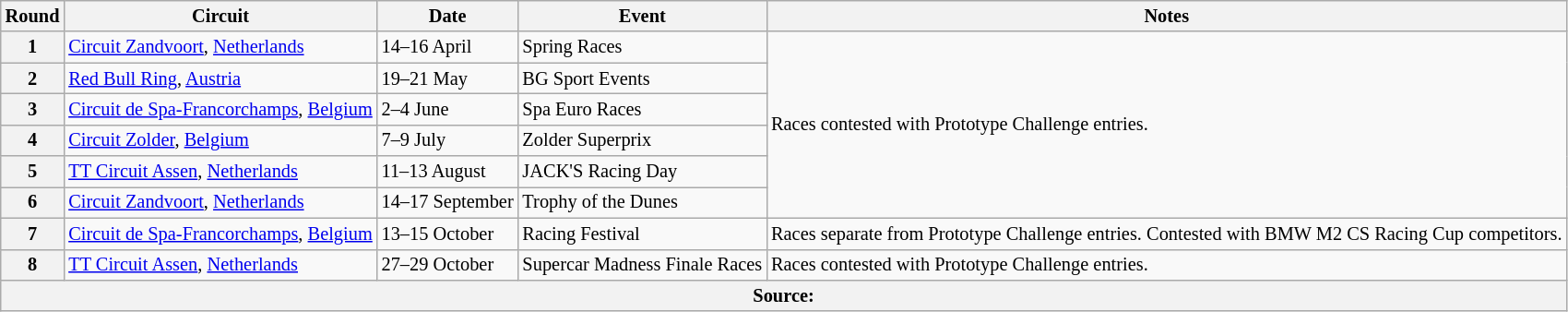<table class="wikitable" style="font-size: 85%;">
<tr>
<th>Round</th>
<th>Circuit</th>
<th>Date</th>
<th>Event</th>
<th>Notes</th>
</tr>
<tr>
<th>1</th>
<td> <a href='#'>Circuit Zandvoort</a>, <a href='#'>Netherlands</a></td>
<td>14–16 April</td>
<td>Spring Races</td>
<td rowspan=6>Races contested with Prototype Challenge entries.</td>
</tr>
<tr>
<th>2</th>
<td> <a href='#'>Red Bull Ring</a>, <a href='#'>Austria</a></td>
<td>19–21 May</td>
<td>BG Sport Events</td>
</tr>
<tr>
<th>3</th>
<td> <a href='#'>Circuit de Spa-Francorchamps</a>, <a href='#'>Belgium</a></td>
<td>2–4 June</td>
<td>Spa Euro Races</td>
</tr>
<tr>
<th>4</th>
<td> <a href='#'>Circuit Zolder</a>, <a href='#'>Belgium</a></td>
<td>7–9 July</td>
<td>Zolder Superprix</td>
</tr>
<tr>
<th>5</th>
<td> <a href='#'>TT Circuit Assen</a>, <a href='#'>Netherlands</a></td>
<td>11–13 August</td>
<td>JACK'S Racing Day</td>
</tr>
<tr>
<th>6</th>
<td> <a href='#'>Circuit Zandvoort</a>, <a href='#'>Netherlands</a></td>
<td>14–17 September</td>
<td>Trophy of the Dunes</td>
</tr>
<tr>
<th>7</th>
<td> <a href='#'>Circuit de Spa-Francorchamps</a>, <a href='#'>Belgium</a></td>
<td>13–15 October</td>
<td>Racing Festival</td>
<td>Races separate from Prototype Challenge entries. Contested with BMW M2 CS Racing Cup competitors.</td>
</tr>
<tr>
<th>8</th>
<td> <a href='#'>TT Circuit Assen</a>, <a href='#'>Netherlands</a></td>
<td>27–29 October</td>
<td>Supercar Madness Finale Races</td>
<td>Races contested with Prototype Challenge entries.</td>
</tr>
<tr>
<th colspan=5>Source:</th>
</tr>
</table>
